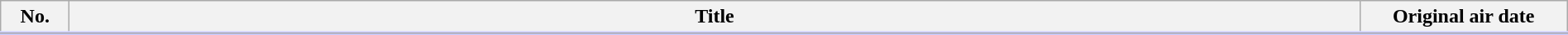<table class="wikitable" style="width:100%; margin:auto; background:#FFF;">
<tr style="border-bottom: 3px solid #CCF;">
<th style="width:3em;">No.</th>
<th>Title</th>
<th style="width:10em;">Original air date</th>
</tr>
<tr>
</tr>
</table>
